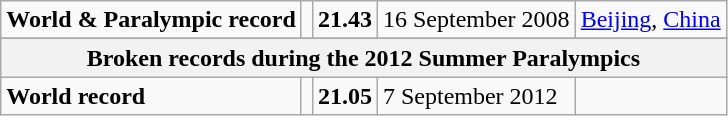<table class="wikitable">
<tr>
<td><strong>World & Paralympic record</strong></td>
<td></td>
<td><strong>21.43</strong></td>
<td>16 September 2008</td>
<td><a href='#'>Beijing</a>, <a href='#'>China</a></td>
</tr>
<tr>
</tr>
<tr>
<th colspan="5">Broken records during the 2012 Summer Paralympics</th>
</tr>
<tr>
<td><strong>World record</strong></td>
<td></td>
<td><strong>21.05</strong></td>
<td>7 September 2012</td>
<td></td>
</tr>
</table>
